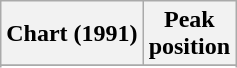<table class="wikitable sortable plainrowheaders" style="text-align:center">
<tr>
<th scope="col">Chart (1991)</th>
<th scope="col">Peak<br>position</th>
</tr>
<tr>
</tr>
<tr>
</tr>
</table>
